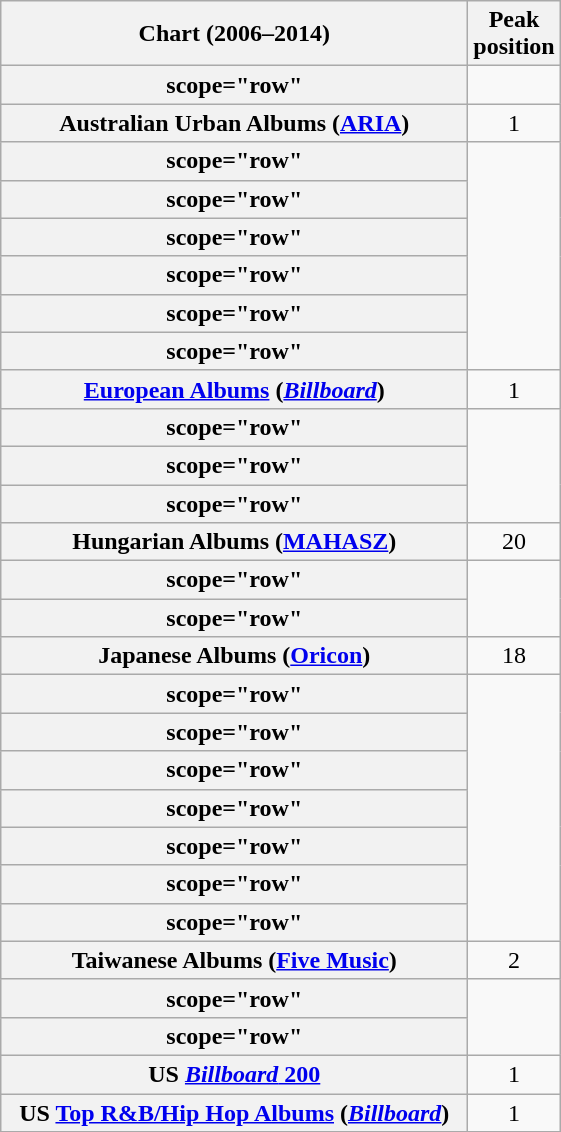<table class="wikitable plainrowheaders sortable" style="text-align:center;">
<tr>
<th scope="col" style="width:19em;">Chart (2006–2014)</th>
<th scope="col">Peak<br>position</th>
</tr>
<tr>
<th>scope="row" </th>
</tr>
<tr>
<th scope="row">Australian Urban Albums (<a href='#'>ARIA</a>)</th>
<td>1</td>
</tr>
<tr>
<th>scope="row" </th>
</tr>
<tr>
<th>scope="row" </th>
</tr>
<tr>
<th>scope="row" </th>
</tr>
<tr>
<th>scope="row" </th>
</tr>
<tr>
<th>scope="row" </th>
</tr>
<tr>
<th>scope="row" </th>
</tr>
<tr>
<th scope="row"><a href='#'>European Albums</a> (<em><a href='#'>Billboard</a></em>)</th>
<td style="text-align:center;">1</td>
</tr>
<tr>
<th>scope="row" </th>
</tr>
<tr>
<th>scope="row" </th>
</tr>
<tr>
<th>scope="row" </th>
</tr>
<tr>
<th scope="row">Hungarian Albums (<a href='#'>MAHASZ</a>)</th>
<td>20</td>
</tr>
<tr>
<th>scope="row" </th>
</tr>
<tr>
<th>scope="row" </th>
</tr>
<tr>
<th scope="row">Japanese Albums (<a href='#'>Oricon</a>)</th>
<td>18</td>
</tr>
<tr>
<th>scope="row" </th>
</tr>
<tr>
<th>scope="row" </th>
</tr>
<tr>
<th>scope="row" </th>
</tr>
<tr>
<th>scope="row" </th>
</tr>
<tr>
<th>scope="row" </th>
</tr>
<tr>
<th>scope="row" </th>
</tr>
<tr>
<th>scope="row" </th>
</tr>
<tr>
<th scope="row">Taiwanese Albums (<a href='#'>Five Music</a>)</th>
<td>2</td>
</tr>
<tr>
<th>scope="row" </th>
</tr>
<tr>
<th>scope="row" </th>
</tr>
<tr>
<th scope="row">US <a href='#'><em>Billboard</em> 200</a></th>
<td>1</td>
</tr>
<tr>
<th scope="row">US <a href='#'>Top R&B/Hip Hop Albums</a> (<em><a href='#'>Billboard</a></em>)</th>
<td>1</td>
</tr>
</table>
